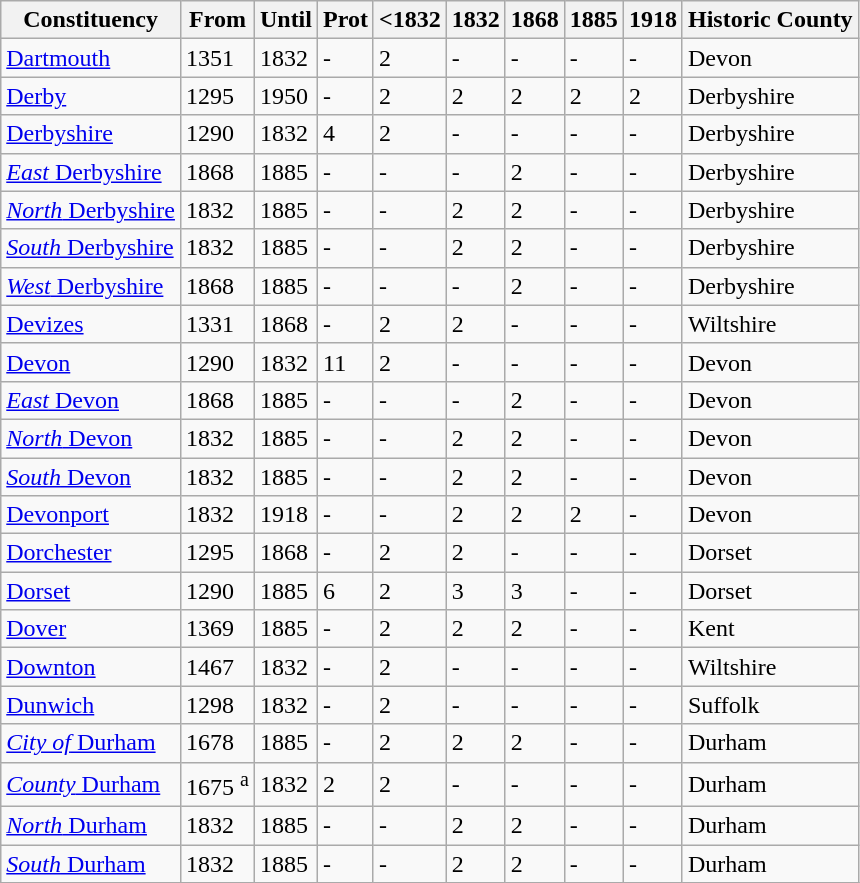<table class="wikitable">
<tr>
<th>Constituency</th>
<th>From</th>
<th>Until</th>
<th>Prot</th>
<th><1832</th>
<th>1832</th>
<th>1868</th>
<th>1885</th>
<th>1918</th>
<th>Historic County</th>
</tr>
<tr>
<td><a href='#'>Dartmouth</a></td>
<td>1351</td>
<td>1832</td>
<td>-</td>
<td>2</td>
<td>-</td>
<td>-</td>
<td>-</td>
<td>-</td>
<td>Devon</td>
</tr>
<tr>
<td><a href='#'>Derby</a></td>
<td>1295</td>
<td>1950</td>
<td>-</td>
<td>2</td>
<td>2</td>
<td>2</td>
<td>2</td>
<td>2</td>
<td>Derbyshire</td>
</tr>
<tr>
<td><a href='#'>Derbyshire</a></td>
<td>1290</td>
<td>1832</td>
<td>4</td>
<td>2</td>
<td>-</td>
<td>-</td>
<td>-</td>
<td>-</td>
<td>Derbyshire</td>
</tr>
<tr>
<td><a href='#'><em>East</em> Derbyshire</a></td>
<td>1868</td>
<td>1885</td>
<td>-</td>
<td>-</td>
<td>-</td>
<td>2</td>
<td>-</td>
<td>-</td>
<td>Derbyshire</td>
</tr>
<tr>
<td><a href='#'><em>North</em> Derbyshire</a></td>
<td>1832</td>
<td>1885</td>
<td>-</td>
<td>-</td>
<td>2</td>
<td>2</td>
<td>-</td>
<td>-</td>
<td>Derbyshire</td>
</tr>
<tr>
<td><a href='#'><em>South</em> Derbyshire</a></td>
<td>1832</td>
<td>1885</td>
<td>-</td>
<td>-</td>
<td>2</td>
<td>2</td>
<td>-</td>
<td>-</td>
<td>Derbyshire</td>
</tr>
<tr>
<td><a href='#'><em>West</em> Derbyshire</a></td>
<td>1868</td>
<td>1885</td>
<td>-</td>
<td>-</td>
<td>-</td>
<td>2</td>
<td>-</td>
<td>-</td>
<td>Derbyshire</td>
</tr>
<tr>
<td><a href='#'>Devizes</a></td>
<td>1331</td>
<td>1868</td>
<td>-</td>
<td>2</td>
<td>2</td>
<td>-</td>
<td>-</td>
<td>-</td>
<td>Wiltshire</td>
</tr>
<tr>
<td><a href='#'>Devon</a></td>
<td>1290</td>
<td>1832</td>
<td>11</td>
<td>2</td>
<td>-</td>
<td>-</td>
<td>-</td>
<td>-</td>
<td>Devon</td>
</tr>
<tr>
<td><a href='#'><em>East</em> Devon</a></td>
<td>1868</td>
<td>1885</td>
<td>-</td>
<td>-</td>
<td>-</td>
<td>2</td>
<td>-</td>
<td>-</td>
<td>Devon</td>
</tr>
<tr>
<td><a href='#'><em>North</em> Devon</a></td>
<td>1832</td>
<td>1885</td>
<td>-</td>
<td>-</td>
<td>2</td>
<td>2</td>
<td>-</td>
<td>-</td>
<td>Devon</td>
</tr>
<tr>
<td><a href='#'><em>South</em> Devon</a></td>
<td>1832</td>
<td>1885</td>
<td>-</td>
<td>-</td>
<td>2</td>
<td>2</td>
<td>-</td>
<td>-</td>
<td>Devon</td>
</tr>
<tr>
<td><a href='#'>Devonport</a></td>
<td>1832</td>
<td>1918</td>
<td>-</td>
<td>-</td>
<td>2</td>
<td>2</td>
<td>2</td>
<td>-</td>
<td>Devon</td>
</tr>
<tr>
<td><a href='#'>Dorchester</a></td>
<td>1295</td>
<td>1868</td>
<td>-</td>
<td>2</td>
<td>2</td>
<td>-</td>
<td>-</td>
<td>-</td>
<td>Dorset</td>
</tr>
<tr>
<td><a href='#'>Dorset</a></td>
<td>1290</td>
<td>1885</td>
<td>6</td>
<td>2</td>
<td>3</td>
<td>3</td>
<td>-</td>
<td>-</td>
<td>Dorset</td>
</tr>
<tr>
<td><a href='#'>Dover</a></td>
<td>1369</td>
<td>1885</td>
<td>-</td>
<td>2</td>
<td>2</td>
<td>2</td>
<td>-</td>
<td>-</td>
<td>Kent</td>
</tr>
<tr>
<td><a href='#'>Downton</a></td>
<td>1467</td>
<td>1832</td>
<td>-</td>
<td>2</td>
<td>-</td>
<td>-</td>
<td>-</td>
<td>-</td>
<td>Wiltshire</td>
</tr>
<tr>
<td><a href='#'>Dunwich</a></td>
<td>1298</td>
<td>1832</td>
<td>-</td>
<td>2</td>
<td>-</td>
<td>-</td>
<td>-</td>
<td>-</td>
<td>Suffolk</td>
</tr>
<tr>
<td><a href='#'><em>City of</em> Durham</a></td>
<td>1678</td>
<td>1885</td>
<td>-</td>
<td>2</td>
<td>2</td>
<td>2</td>
<td>-</td>
<td>-</td>
<td>Durham</td>
</tr>
<tr>
<td><a href='#'><em>County</em> Durham</a></td>
<td>1675 <sup>a</sup></td>
<td>1832</td>
<td>2</td>
<td>2</td>
<td>-</td>
<td>-</td>
<td>-</td>
<td>-</td>
<td>Durham</td>
</tr>
<tr>
<td><a href='#'><em>North</em> Durham</a></td>
<td>1832</td>
<td>1885</td>
<td>-</td>
<td>-</td>
<td>2</td>
<td>2</td>
<td>-</td>
<td>-</td>
<td>Durham</td>
</tr>
<tr>
<td><a href='#'><em>South</em> Durham</a></td>
<td>1832</td>
<td>1885</td>
<td>-</td>
<td>-</td>
<td>2</td>
<td>2</td>
<td>-</td>
<td>-</td>
<td>Durham</td>
</tr>
<tr>
</tr>
</table>
